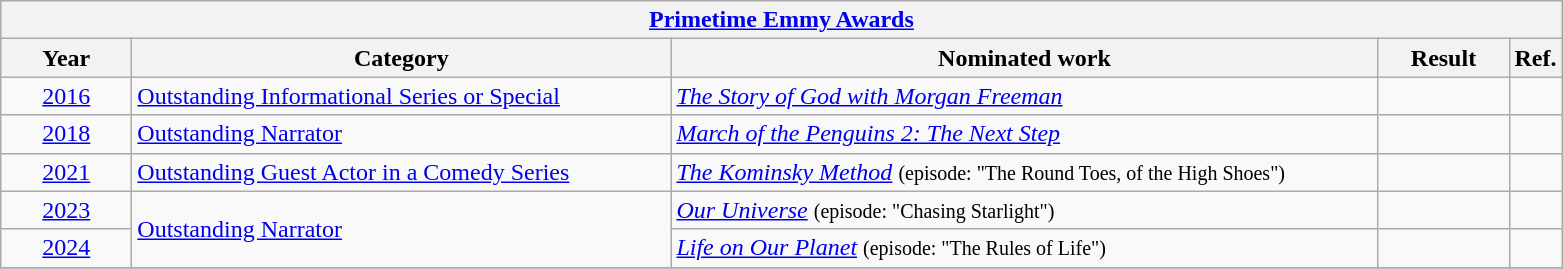<table class=wikitable>
<tr>
<th colspan=5><a href='#'>Primetime Emmy Awards</a></th>
</tr>
<tr>
<th scope="col" style="width:5em;">Year</th>
<th scope="col" style="width:22em;">Category</th>
<th scope="col" style="width:29em;">Nominated work</th>
<th scope="col" style="width:5em;">Result</th>
<th>Ref.</th>
</tr>
<tr>
<td style="text-align:center;"><a href='#'>2016</a></td>
<td><a href='#'>Outstanding Informational Series or Special</a></td>
<td><em><a href='#'>The Story of God with Morgan Freeman</a></em></td>
<td></td>
<td style="text-align:center;"></td>
</tr>
<tr>
<td style="text-align:center;"><a href='#'>2018</a></td>
<td><a href='#'>Outstanding Narrator</a></td>
<td><em><a href='#'>March of the Penguins 2: The Next Step</a></em></td>
<td></td>
<td style="text-align:center;"></td>
</tr>
<tr>
<td style="text-align:center;"><a href='#'>2021</a></td>
<td><a href='#'>Outstanding Guest Actor in a Comedy Series</a></td>
<td><em><a href='#'>The Kominsky Method</a></em> <small> (episode: "The Round Toes, of the High Shoes") </small></td>
<td></td>
<td style="text-align:center;"></td>
</tr>
<tr>
<td style="text-align:center;"><a href='#'>2023</a></td>
<td rowspan=2><a href='#'>Outstanding Narrator</a></td>
<td><em><a href='#'>Our Universe</a></em> <small> (episode: "Chasing Starlight") </small></td>
<td></td>
<td style="text-align:center;"></td>
</tr>
<tr>
<td style="text-align:center;"><a href='#'>2024</a></td>
<td><em><a href='#'>Life on Our Planet</a></em> <small> (episode: "The Rules of Life") </small></td>
<td></td>
<td style="text-align:center;"></td>
</tr>
<tr>
</tr>
</table>
